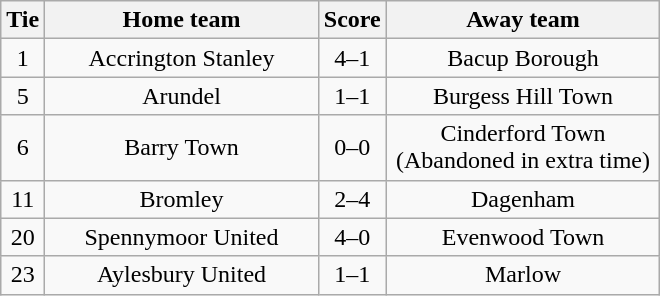<table class="wikitable" style="text-align:center;">
<tr>
<th width=20>Tie</th>
<th width=175>Home team</th>
<th width=20>Score</th>
<th width=175>Away team</th>
</tr>
<tr>
<td>1</td>
<td>Accrington Stanley</td>
<td>4–1</td>
<td>Bacup Borough</td>
</tr>
<tr>
<td>5</td>
<td>Arundel</td>
<td>1–1</td>
<td>Burgess Hill Town</td>
</tr>
<tr>
<td>6</td>
<td>Barry Town</td>
<td>0–0</td>
<td>Cinderford Town (Abandoned in extra time)</td>
</tr>
<tr>
<td>11</td>
<td>Bromley</td>
<td>2–4</td>
<td>Dagenham</td>
</tr>
<tr>
<td>20</td>
<td>Spennymoor United</td>
<td>4–0</td>
<td>Evenwood Town</td>
</tr>
<tr>
<td>23</td>
<td>Aylesbury United</td>
<td>1–1</td>
<td>Marlow</td>
</tr>
</table>
